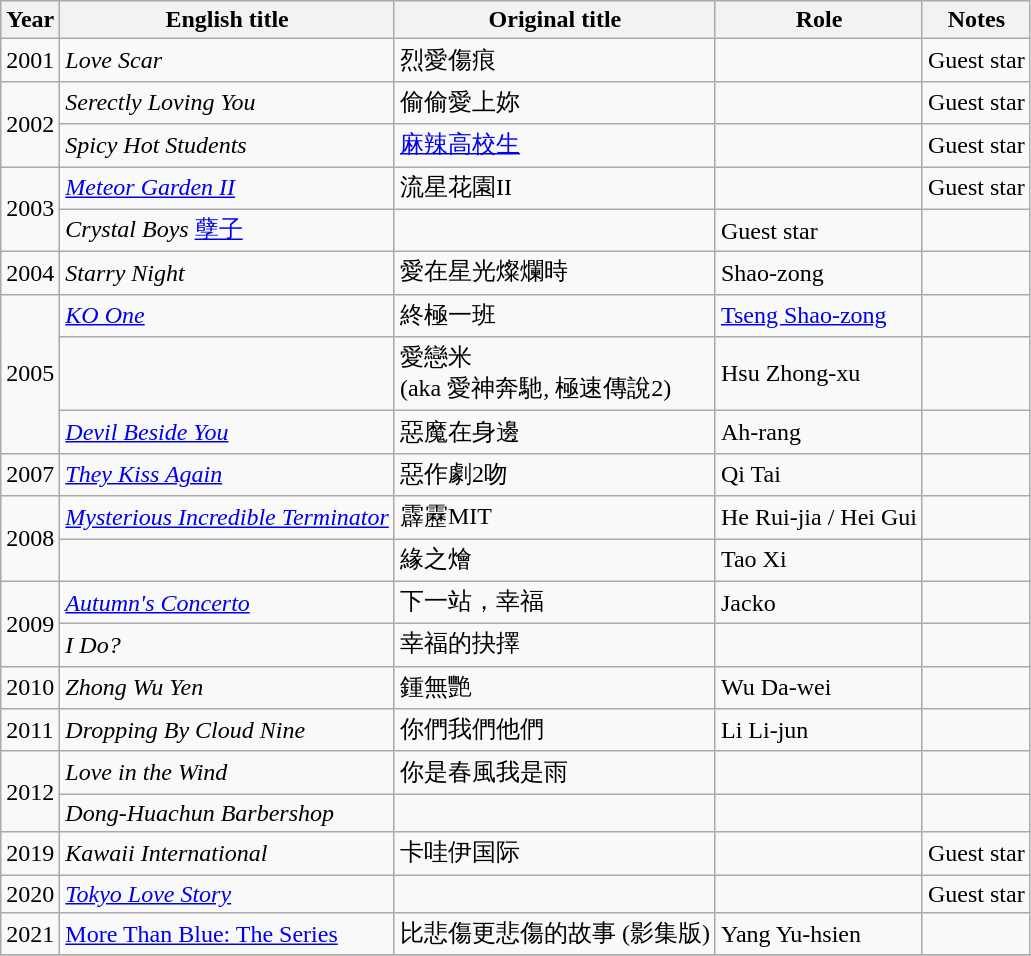<table class="wikitable sortable">
<tr>
<th>Year</th>
<th>English title</th>
<th>Original title</th>
<th>Role</th>
<th class="unsortable">Notes</th>
</tr>
<tr>
<td>2001</td>
<td><em>Love Scar</em></td>
<td>烈愛傷痕</td>
<td></td>
<td>Guest star</td>
</tr>
<tr>
<td rowspan="2">2002</td>
<td><em>Serectly Loving You</em></td>
<td>偷偷愛上妳</td>
<td></td>
<td>Guest star</td>
</tr>
<tr>
<td><em>Spicy Hot Students</em></td>
<td><a href='#'>麻辣高校生</a></td>
<td></td>
<td>Guest star</td>
</tr>
<tr>
<td rowspan="2">2003</td>
<td><em><a href='#'>Meteor Garden II</a></em></td>
<td>流星花園II</td>
<td></td>
<td>Guest star</td>
</tr>
<tr>
<td><em>Crystal Boys</em> <a href='#'>孽子</a></td>
<td></td>
<td>Guest star</td>
</tr>
<tr>
<td>2004</td>
<td><em>Starry Night </em></td>
<td>愛在星光燦爛時</td>
<td>Shao-zong</td>
<td></td>
</tr>
<tr>
<td rowspan="3">2005</td>
<td><em><a href='#'>KO One</a></em></td>
<td>終極一班</td>
<td><a href='#'>Tseng Shao-zong</a></td>
<td></td>
</tr>
<tr>
<td></td>
<td>愛戀米<br>(aka 愛神奔馳, 極速傳說2)</td>
<td>Hsu Zhong-xu</td>
<td></td>
</tr>
<tr>
<td><em><a href='#'>Devil Beside You</a></em></td>
<td>惡魔在身邊</td>
<td>Ah-rang</td>
<td></td>
</tr>
<tr>
<td>2007</td>
<td><em><a href='#'>They Kiss Again</a></em></td>
<td>惡作劇2吻</td>
<td>Qi Tai</td>
<td></td>
</tr>
<tr>
<td rowspan="2">2008</td>
<td><em><a href='#'>Mysterious Incredible Terminator</a></em></td>
<td>霹靂MIT</td>
<td>He Rui-jia / Hei Gui</td>
<td></td>
</tr>
<tr>
<td></td>
<td>緣之燴</td>
<td>Tao Xi</td>
<td></td>
</tr>
<tr>
<td rowspan="2">2009</td>
<td><em><a href='#'>Autumn's Concerto</a></em></td>
<td>下一站，幸福</td>
<td>Jacko</td>
<td></td>
</tr>
<tr>
<td><em>I Do?</em></td>
<td>幸福的抉擇</td>
<td></td>
<td></td>
</tr>
<tr>
<td>2010</td>
<td><em>Zhong Wu Yen</em></td>
<td>鍾無艷</td>
<td>Wu Da-wei</td>
<td></td>
</tr>
<tr>
<td>2011</td>
<td><em>Dropping By Cloud Nine</em></td>
<td>你們我們他們</td>
<td>Li Li-jun</td>
<td></td>
</tr>
<tr>
<td rowspan="2">2012</td>
<td><em>Love in the Wind</em></td>
<td>你是春風我是雨</td>
<td></td>
<td></td>
</tr>
<tr>
<td><em>Dong-Huachun Barbershop</em></td>
<td></td>
<td></td>
<td></td>
</tr>
<tr>
<td>2019</td>
<td><em>Kawaii International</em></td>
<td>卡哇伊国际</td>
<td></td>
<td>Guest star</td>
</tr>
<tr>
<td>2020</td>
<td><em><a href='#'>Tokyo Love Story</a></em></td>
<td></td>
<td></td>
<td>Guest star</td>
</tr>
<tr>
<td>2021</td>
<td><a href='#'>More Than Blue: The Series</a></td>
<td>比悲傷更悲傷的故事 (影集版)</td>
<td>Yang Yu-hsien</td>
<td></td>
</tr>
<tr>
</tr>
</table>
